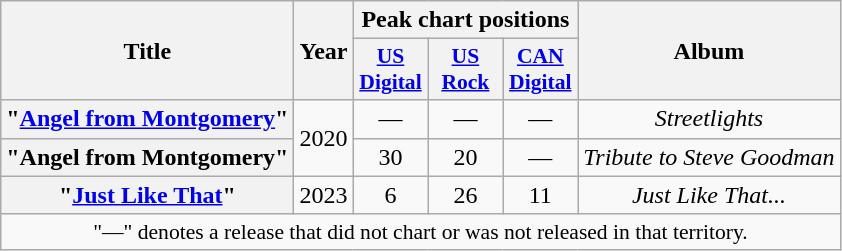<table class="wikitable plainrowheaders" style="text-align:center;">
<tr>
<th rowspan="2">Title</th>
<th rowspan="2">Year</th>
<th colspan="3">Peak chart positions</th>
<th rowspan="2">Album</th>
</tr>
<tr>
<th style="width:3em;font-size:90%;"><a href='#'>US<br>Digital</a><br></th>
<th style="width:3em;font-size:90%;"><a href='#'>US<br>Rock</a><br></th>
<th style="width:3em;font-size:90%;"><a href='#'>CAN<br>Digital</a><br></th>
</tr>
<tr>
<th scope="row">"<a href='#'>Angel from Montgomery</a>"</th>
<td rowspan="2">2020</td>
<td>—</td>
<td>—</td>
<td>—</td>
<td><em>Streetlights</em></td>
</tr>
<tr>
<th scope="row">"Angel from Montgomery" </th>
<td>30</td>
<td>20</td>
<td>—</td>
<td><em>Tribute to Steve Goodman</em></td>
</tr>
<tr>
<th scope="row">"<a href='#'>Just Like That</a>"</th>
<td>2023</td>
<td>6</td>
<td>26</td>
<td>11</td>
<td><em>Just Like That...</em></td>
</tr>
<tr>
<td colspan="13" style="font-size:90%">"—" denotes a release that did not chart or was not released in that territory.</td>
</tr>
</table>
